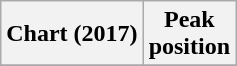<table class="wikitable sortable plainrowheaders" style="text-align:center">
<tr>
<th scope="col">Chart (2017)</th>
<th scope="col">Peak<br> position</th>
</tr>
<tr>
</tr>
</table>
